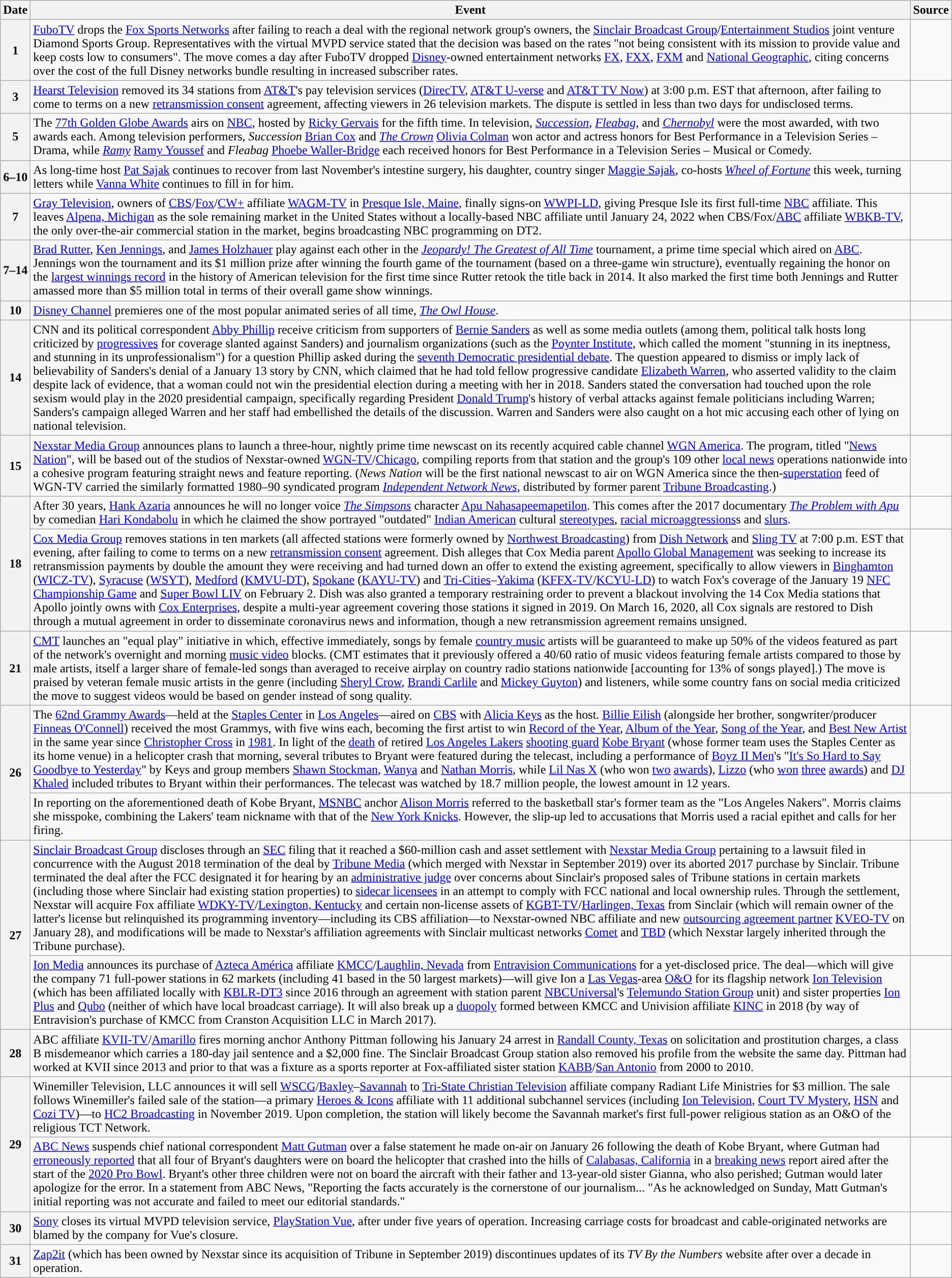<table class="wikitable">
<tr>
<th>Date</th>
<th>Event</th>
<th>Source</th>
</tr>
<tr>
<th>1</th>
<td><a href='#'>FuboTV</a> drops the <a href='#'>Fox Sports Networks</a> after failing to reach a deal with the regional network group's owners, the <a href='#'>Sinclair Broadcast Group</a>/<a href='#'>Entertainment Studios</a> joint venture Diamond Sports Group. Representatives with the virtual MVPD service stated that the decision was based on the rates "not being consistent with its mission to provide value and keep costs low to consumers". The move comes a day after FuboTV dropped <a href='#'>Disney</a>-owned entertainment networks <a href='#'>FX</a>, <a href='#'>FXX</a>, <a href='#'>FXM</a> and <a href='#'>National Geographic</a>, citing concerns over the cost of the full Disney networks bundle resulting in increased subscriber rates.</td>
<td></td>
</tr>
<tr>
<th>3</th>
<td><a href='#'>Hearst Television</a> removed its 34 stations from <a href='#'>AT&T</a>'s pay television services (<a href='#'>DirecTV</a>, <a href='#'>AT&T U-verse</a> and <a href='#'>AT&T TV Now</a>) at 3:00 p.m. EST that afternoon, after failing to come to terms on a new <a href='#'>retransmission consent</a> agreement, affecting viewers in 26 television markets. The dispute is settled in less than two days for undisclosed terms.</td>
<td></td>
</tr>
<tr>
<th>5</th>
<td>The <a href='#'>77th Golden Globe Awards</a> airs on <a href='#'>NBC</a>, hosted by <a href='#'>Ricky Gervais</a> for the fifth time. In television, <em><a href='#'>Succession</a></em>, <em><a href='#'>Fleabag</a></em>, and <em><a href='#'>Chernobyl</a></em> were the most awarded, with two awards each. Among television performers, <em>Succession</em> <a href='#'>Brian Cox</a> and <em><a href='#'>The Crown</a></em> <a href='#'>Olivia Colman</a> won actor and actress honors for Best Performance in a Television Series – Drama, while <em><a href='#'>Ramy</a></em> <a href='#'>Ramy Youssef</a> and <em>Fleabag</em> <a href='#'>Phoebe Waller-Bridge</a> each received honors for Best Performance in a Television Series – Musical or Comedy.</td>
<td></td>
</tr>
<tr>
<th>6–10</th>
<td>As long-time host <a href='#'>Pat Sajak</a> continues to recover from last November's intestine surgery, his daughter, country singer <a href='#'>Maggie Sajak</a>, co-hosts <em><a href='#'>Wheel of Fortune</a></em> this week, turning letters while <a href='#'>Vanna White</a> continues to fill in for him.</td>
<td></td>
</tr>
<tr>
<th>7</th>
<td><a href='#'>Gray Television</a>, owners of <a href='#'>CBS</a>/<a href='#'>Fox</a>/<a href='#'>CW+</a> affiliate <a href='#'>WAGM-TV</a> in <a href='#'>Presque Isle, Maine</a>, finally signs-on <a href='#'>WWPI-LD</a>, giving Presque Isle its first full-time <a href='#'>NBC</a> affiliate. This leaves <a href='#'>Alpena, Michigan</a> as the sole remaining market in the United States without a locally-based NBC affiliate until January 24, 2022 when CBS/Fox/<a href='#'>ABC</a> affiliate <a href='#'>WBKB-TV</a>, the only over-the-air commercial station in the market, begins broadcasting NBC programming on DT2.</td>
<td></td>
</tr>
<tr>
<th>7–14</th>
<td><a href='#'>Brad Rutter</a>, <a href='#'>Ken Jennings</a>, and <a href='#'>James Holzhauer</a> play against each other in the <em><a href='#'>Jeopardy! The Greatest of All Time</a></em> tournament, a prime time special which aired on <a href='#'>ABC</a>. Jennings won the tournament and its $1 million prize after winning the fourth game of the tournament (based on a three-game win structure), eventually regaining the honor on the <a href='#'>largest winnings record</a> in the history of American television for the first time since Rutter retook the title back in 2014. It also marked the first time both Jennings and Rutter amassed more than $5 million total in terms of their overall game show winnings.</td>
<td></td>
</tr>
<tr>
<th>10</th>
<td><a href='#'>Disney Channel</a> premieres one of the most popular animated series of all time, <em><a href='#'>The Owl House</a></em>.</td>
<td></td>
</tr>
<tr>
<th>14</th>
<td>CNN and its political correspondent <a href='#'>Abby Phillip</a> receive criticism from supporters of <a href='#'>Bernie Sanders</a> as well as some media outlets (among them, political talk hosts long criticized by <a href='#'>progressives</a> for coverage slanted against Sanders) and journalism organizations (such as the <a href='#'>Poynter Institute</a>, which called the moment "stunning in its ineptness, and stunning in its unprofessionalism") for a question Phillip asked during the <a href='#'>seventh Democratic presidential debate</a>. The question appeared to dismiss or imply lack of believability of Sanders's denial of a January 13 story by CNN, which claimed that he had told fellow progressive candidate <a href='#'>Elizabeth Warren</a>, who asserted validity to the claim despite lack of evidence, that a woman could not win the presidential election during a meeting with her in 2018. Sanders stated the conversation had touched upon the role sexism would play in the 2020 presidential campaign, specifically regarding President <a href='#'>Donald Trump</a>'s history of verbal attacks against female politicians including Warren; Sanders's campaign alleged Warren and her staff had embellished the details of the discussion. Warren and Sanders were also caught on a hot mic accusing each other of lying on national television.</td>
<td></td>
</tr>
<tr>
<th>15</th>
<td><a href='#'>Nexstar Media Group</a> announces plans to launch a three-hour, nightly prime time newscast on its recently acquired cable channel <a href='#'>WGN America</a>. The program, titled "<a href='#'>News Nation</a>", will be based out of the studios of Nexstar-owned <a href='#'>WGN-TV</a>/<a href='#'>Chicago</a>, compiling reports from that station and the group's 109 other <a href='#'>local news</a> operations nationwide into a cohesive program featuring straight news and feature reporting. (<em>News Nation</em> will be the first national newscast to air on WGN America since the then-<a href='#'>superstation</a> feed of WGN-TV carried the similarly formatted 1980–90 syndicated program <em><a href='#'>Independent Network News</a></em>, distributed by former parent <a href='#'>Tribune Broadcasting</a>.)</td>
<td></td>
</tr>
<tr>
<th rowspan=2>18</th>
<td>After 30 years, <a href='#'>Hank Azaria</a> announces he will no longer voice <em><a href='#'>The Simpsons</a></em> character <a href='#'>Apu Nahasapeemapetilon</a>. This comes after the 2017 documentary <em><a href='#'>The Problem with Apu</a></em> by comedian <a href='#'>Hari Kondabolu</a> in which he claimed the show portrayed "outdated" <a href='#'>Indian American</a> cultural <a href='#'>stereotypes</a>, <a href='#'>racial microaggressions</a>s and <a href='#'>slurs</a>.</td>
<td></td>
</tr>
<tr>
<td><a href='#'>Cox Media Group</a> removes stations in ten markets (all affected stations were formerly owned by <a href='#'>Northwest Broadcasting</a>) from <a href='#'>Dish Network</a> and <a href='#'>Sling TV</a> at 7:00 p.m. EST that evening, after failing to come to terms on a new <a href='#'>retransmission consent</a> agreement. Dish alleges that Cox Media parent <a href='#'>Apollo Global Management</a> was seeking to increase its retransmission payments by double the amount they were receiving and had turned down an offer to extend the existing agreement, specifically to allow viewers in <a href='#'>Binghamton</a> (<a href='#'>WICZ-TV</a>), <a href='#'>Syracuse</a> (<a href='#'>WSYT</a>), <a href='#'>Medford</a> (<a href='#'>KMVU-DT</a>), <a href='#'>Spokane</a> (<a href='#'>KAYU-TV</a>) and <a href='#'>Tri-Cities</a>–<a href='#'>Yakima</a> (<a href='#'>KFFX-TV</a>/<a href='#'>KCYU-LD</a>) to watch Fox's coverage of the January 19 <a href='#'>NFC Championship Game</a> and <a href='#'>Super Bowl LIV</a> on February 2. Dish was also granted a temporary restraining order to prevent a blackout involving the 14 Cox Media stations that Apollo jointly owns with <a href='#'>Cox Enterprises</a>, despite a multi-year agreement covering those stations it signed in 2019. On March 16, 2020, all Cox signals are restored to Dish through a mutual agreement in order to disseminate coronavirus news and information, though a new retransmission agreement remains unsigned.</td>
<td></td>
</tr>
<tr>
<th>21</th>
<td><a href='#'>CMT</a> launches an "equal play" initiative in which, effective immediately, songs by female <a href='#'>country music</a> artists will be guaranteed to make up 50% of the videos featured as part of the network's overnight and morning <a href='#'>music video</a> blocks. (CMT estimates that it previously offered a 40/60 ratio of music videos featuring female artists compared to those by male artists, itself a larger share of female-led songs than averaged to receive airplay on country radio stations nationwide [accounting for 13% of songs played].) The move is praised by veteran female music artists in the genre (including <a href='#'>Sheryl Crow</a>, <a href='#'>Brandi Carlile</a> and <a href='#'>Mickey Guyton</a>) and listeners, while some country fans on social media criticized the move to suggest videos would be based on gender instead of song quality.</td>
<td></td>
</tr>
<tr>
<th rowspan=2>26</th>
<td>The <a href='#'>62nd Grammy Awards</a>—held at the <a href='#'>Staples Center</a> in <a href='#'>Los Angeles</a>—aired on <a href='#'>CBS</a> with <a href='#'>Alicia Keys</a> as the host. <a href='#'>Billie Eilish</a> (alongside her brother, songwriter/producer <a href='#'>Finneas O'Connell</a>) received the most Grammys, with five wins each, becoming the first artist to win <a href='#'>Record of the Year</a>, <a href='#'>Album of the Year</a>, <a href='#'>Song of the Year</a>, and <a href='#'>Best New Artist</a> in the same year since <a href='#'>Christopher Cross</a> in <a href='#'>1981</a>. In light of the <a href='#'>death</a> of retired <a href='#'>Los Angeles Lakers</a> <a href='#'>shooting guard</a> <a href='#'>Kobe Bryant</a> (whose former team uses the Staples Center as its home venue) in a helicopter crash that morning, several tributes to Bryant were featured during the telecast, including a performance of <a href='#'>Boyz II Men</a>'s "<a href='#'>It's So Hard to Say Goodbye to Yesterday</a>" by Keys and group members <a href='#'>Shawn Stockman</a>, <a href='#'>Wanya</a> and <a href='#'>Nathan Morris</a>, while <a href='#'>Lil Nas X</a> (who won <a href='#'>two</a> <a href='#'>awards</a>), <a href='#'>Lizzo</a> (who <a href='#'>won</a> <a href='#'>three</a> <a href='#'>awards</a>) and <a href='#'>DJ Khaled</a> included tributes to Bryant within their performances. The telecast was watched by 18.7 million people, the lowest amount in 12 years.</td>
<td><br></td>
</tr>
<tr>
<td>In reporting on the aforementioned death of Kobe Bryant, <a href='#'>MSNBC</a> anchor <a href='#'>Alison Morris</a> referred to the basketball star's former team as the "Los Angeles Nakers". Morris claims she misspoke, combining the Lakers' team nickname with that of the <a href='#'>New York Knicks</a>. However, the slip-up led to accusations that Morris used a racial epithet and calls for her firing.</td>
<td><br></td>
</tr>
<tr>
<th rowspan=2>27</th>
<td><a href='#'>Sinclair Broadcast Group</a> discloses through an <a href='#'>SEC</a> filing that it reached a $60-million cash and asset settlement with <a href='#'>Nexstar Media Group</a> pertaining to a lawsuit filed in concurrence with the August 2018 termination of the deal by <a href='#'>Tribune Media</a> (which merged with Nexstar in September 2019) over its aborted 2017 purchase by Sinclair. Tribune terminated the deal after the FCC designated it for hearing by an <a href='#'>administrative judge</a> over concerns about Sinclair's proposed sales of Tribune stations in certain markets (including those where Sinclair had existing station properties) to <a href='#'>sidecar licensees</a> in an attempt to comply with FCC national and local ownership rules. Through the settlement, Nexstar will acquire Fox affiliate <a href='#'>WDKY-TV</a>/<a href='#'>Lexington, Kentucky</a> and certain non-license assets of <a href='#'>KGBT-TV</a>/<a href='#'>Harlingen, Texas</a> from Sinclair (which will remain owner of the latter's license but relinquished its programming inventory—including its CBS affiliation—to Nexstar-owned NBC affiliate and new <a href='#'>outsourcing agreement partner</a> <a href='#'>KVEO-TV</a> on January 28), and modifications will be made to Nexstar's affiliation agreements with Sinclair multicast networks <a href='#'>Comet</a> and <a href='#'>TBD</a> (which Nexstar largely inherited through the Tribune purchase).</td>
<td></td>
</tr>
<tr>
<td><a href='#'>Ion Media</a> announces its purchase of <a href='#'>Azteca América</a> affiliate <a href='#'>KMCC</a>/<a href='#'>Laughlin, Nevada</a> from <a href='#'>Entravision Communications</a> for a yet-disclosed price. The deal—which will give the company 71 full-power stations in 62 markets (including 41 based in the 50 largest markets)—will give Ion a <a href='#'>Las Vegas</a>-area <a href='#'>O&O</a> for its flagship network <a href='#'>Ion Television</a> (which has been affiliated locally with <a href='#'>KBLR-DT3</a> since 2016 through an agreement with station parent <a href='#'>NBCUniversal</a>'s <a href='#'>Telemundo Station Group</a> unit) and sister properties <a href='#'>Ion Plus</a> and <a href='#'>Qubo</a> (neither of which have local broadcast carriage). It will also break up a <a href='#'>duopoly</a> formed between KMCC and Univision affiliate <a href='#'>KINC</a> in 2018 (by way of Entravision's purchase of KMCC from Cranston Acquisition LLC in March 2017).</td>
<td></td>
</tr>
<tr>
<th>28</th>
<td>ABC affiliate <a href='#'>KVII-TV</a>/<a href='#'>Amarillo</a> fires morning anchor Anthony Pittman following his January 24 arrest in <a href='#'>Randall County, Texas</a> on solicitation and prostitution charges, a class B misdemeanor which carries a 180-day jail sentence and a $2,000 fine. The Sinclair Broadcast Group station also removed his profile from the website the same day. Pittman had worked at KVII since 2013 and prior to that was a fixture as a sports reporter at Fox-affiliated sister station <a href='#'>KABB</a>/<a href='#'>San Antonio</a> from 2000 to 2010.</td>
<td></td>
</tr>
<tr>
<th rowspan=2>29</th>
<td>Winemiller Television, LLC announces it will sell <a href='#'>WSCG</a>/<a href='#'>Baxley</a>–<a href='#'>Savannah</a> to <a href='#'>Tri-State Christian Television</a> affiliate company Radiant Life Ministries for $3 million. The sale follows Winemiller's failed sale of the station—a primary <a href='#'>Heroes & Icons</a> affiliate with 11 additional subchannel services (including <a href='#'>Ion Television</a>, <a href='#'>Court TV Mystery</a>, <a href='#'>HSN</a> and <a href='#'>Cozi TV</a>)—to <a href='#'>HC2 Broadcasting</a> in November 2019. Upon completion, the station will likely become the Savannah market's first full-power religious station as an O&O of the religious TCT Network.</td>
<td></td>
</tr>
<tr>
<td><a href='#'>ABC News</a> suspends chief national correspondent <a href='#'>Matt Gutman</a> over a false statement he made on-air on January 26 following the death of Kobe Bryant, where Gutman had <a href='#'>erroneously reported</a> that all four of Bryant's daughters were on board the helicopter that crashed into the hills of <a href='#'>Calabasas, California</a> in a <a href='#'>breaking news</a> report aired after the start of the <a href='#'>2020 Pro Bowl</a>. Bryant's other three children were not on board the aircraft with their father and 13-year-old sister Gianna, who also perished; Gutman would later apologize for the error. In a statement from ABC News, "Reporting the facts accurately is the cornerstone of our journalism... "As he acknowledged on Sunday, Matt Gutman's initial reporting was not accurate and failed to meet our editorial standards."</td>
<td></td>
</tr>
<tr>
<th>30</th>
<td><a href='#'>Sony</a> closes its virtual MVPD television service, <a href='#'>PlayStation Vue</a>, after under five years of operation. Increasing carriage costs for broadcast and cable-originated networks are blamed by the company for Vue's closure.</td>
<td></td>
</tr>
<tr>
<th>31</th>
<td><a href='#'>Zap2it</a> (which has been owned by Nexstar since its acquisition of Tribune in September 2019) discontinues updates of its <em>TV By the Numbers</em> website after over a decade in operation.</td>
<td></td>
</tr>
</table>
